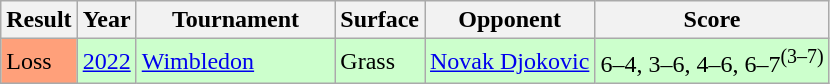<table class="sortable wikitable">
<tr>
<th>Result</th>
<th>Year</th>
<th width=125>Tournament</th>
<th>Surface</th>
<th>Opponent</th>
<th class=unsortable>Score</th>
</tr>
<tr style="background:#cfc;">
<td bgcolor=ffa07a>Loss</td>
<td><a href='#'>2022</a></td>
<td><a href='#'>Wimbledon</a></td>
<td>Grass</td>
<td> <a href='#'>Novak Djokovic</a></td>
<td>6–4, 3–6, 4–6, 6–7<sup>(3–7)</sup></td>
</tr>
</table>
